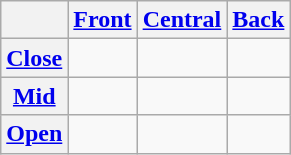<table class="wikitable" style="text-align:center">
<tr>
<th></th>
<th><a href='#'>Front</a></th>
<th><a href='#'>Central</a></th>
<th><a href='#'>Back</a></th>
</tr>
<tr>
<th><a href='#'>Close</a></th>
<td></td>
<td></td>
<td></td>
</tr>
<tr>
<th><a href='#'>Mid</a></th>
<td></td>
<td></td>
<td></td>
</tr>
<tr>
<th><a href='#'>Open</a></th>
<td></td>
<td></td>
<td></td>
</tr>
</table>
